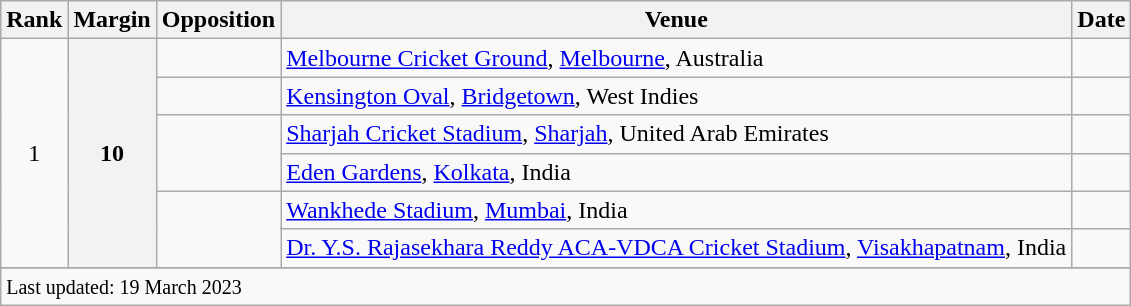<table class="wikitable sortable">
<tr>
<th scope=col>Rank</th>
<th scope=col>Margin</th>
<th scope=col>Opposition</th>
<th scope=col>Venue</th>
<th scope=col>Date</th>
</tr>
<tr>
<td align=center rowspan=6>1</td>
<th scope=row style=text-align:center rowspan=6>10</th>
<td></td>
<td><a href='#'>Melbourne Cricket Ground</a>, <a href='#'>Melbourne</a>, Australia</td>
<td></td>
</tr>
<tr>
<td></td>
<td><a href='#'>Kensington Oval</a>, <a href='#'>Bridgetown</a>, West Indies</td>
<td></td>
</tr>
<tr>
<td rowspan=2></td>
<td><a href='#'>Sharjah Cricket Stadium</a>, <a href='#'>Sharjah</a>, United Arab Emirates</td>
<td></td>
</tr>
<tr>
<td><a href='#'>Eden Gardens</a>, <a href='#'>Kolkata</a>, India</td>
<td></td>
</tr>
<tr>
<td rowspan=2></td>
<td><a href='#'>Wankhede Stadium</a>, <a href='#'>Mumbai</a>, India</td>
<td></td>
</tr>
<tr>
<td><a href='#'>Dr. Y.S. Rajasekhara Reddy ACA-VDCA Cricket Stadium</a>, <a href='#'>Visakhapatnam</a>, India</td>
<td></td>
</tr>
<tr>
</tr>
<tr class=sortbottom>
<td colspan=5><small>Last updated: 19 March 2023</small></td>
</tr>
</table>
